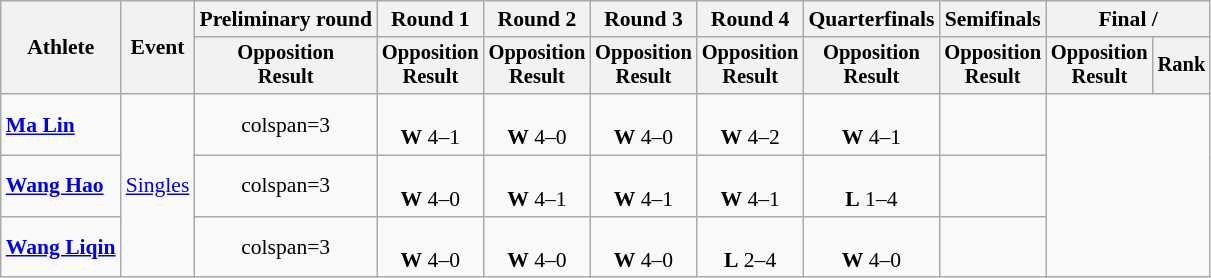<table class="wikitable" style="font-size:90%">
<tr>
<th rowspan="2">Athlete</th>
<th rowspan="2">Event</th>
<th>Preliminary round</th>
<th>Round 1</th>
<th>Round 2</th>
<th>Round 3</th>
<th>Round 4</th>
<th>Quarterfinals</th>
<th>Semifinals</th>
<th colspan=2>Final / </th>
</tr>
<tr style="font-size:95%">
<th>Opposition<br>Result</th>
<th>Opposition<br>Result</th>
<th>Opposition<br>Result</th>
<th>Opposition<br>Result</th>
<th>Opposition<br>Result</th>
<th>Opposition<br>Result</th>
<th>Opposition<br>Result</th>
<th>Opposition<br>Result</th>
<th>Rank</th>
</tr>
<tr align=center>
<td align=left><strong><a href='#'>Ma Lin</a></strong></td>
<td align=left rowspan=3><a href='#'>Singles</a></td>
<td>colspan=3 </td>
<td><br><strong>W</strong> 4–1</td>
<td><br><strong>W</strong> 4–0</td>
<td><br><strong>W</strong> 4–0</td>
<td><br><strong>W</strong> 4–2</td>
<td><br><strong>W</strong> 4–1</td>
<td></td>
</tr>
<tr align=center>
<td align=left><strong><a href='#'>Wang Hao</a></strong></td>
<td>colspan=3 </td>
<td><br><strong>W</strong> 4–0</td>
<td><br><strong>W</strong> 4–1</td>
<td><br><strong>W</strong> 4–1</td>
<td><br><strong>W</strong> 4–1</td>
<td><br><strong>L</strong> 1–4</td>
<td></td>
</tr>
<tr align=center>
<td align=left><strong><a href='#'>Wang Liqin</a></strong></td>
<td>colspan=3 </td>
<td><br><strong>W</strong> 4–0</td>
<td><br><strong>W</strong> 4–0</td>
<td><br><strong>W</strong> 4–0</td>
<td><br><strong>L</strong> 2–4</td>
<td><br><strong>W</strong> 4–0</td>
<td></td>
</tr>
</table>
